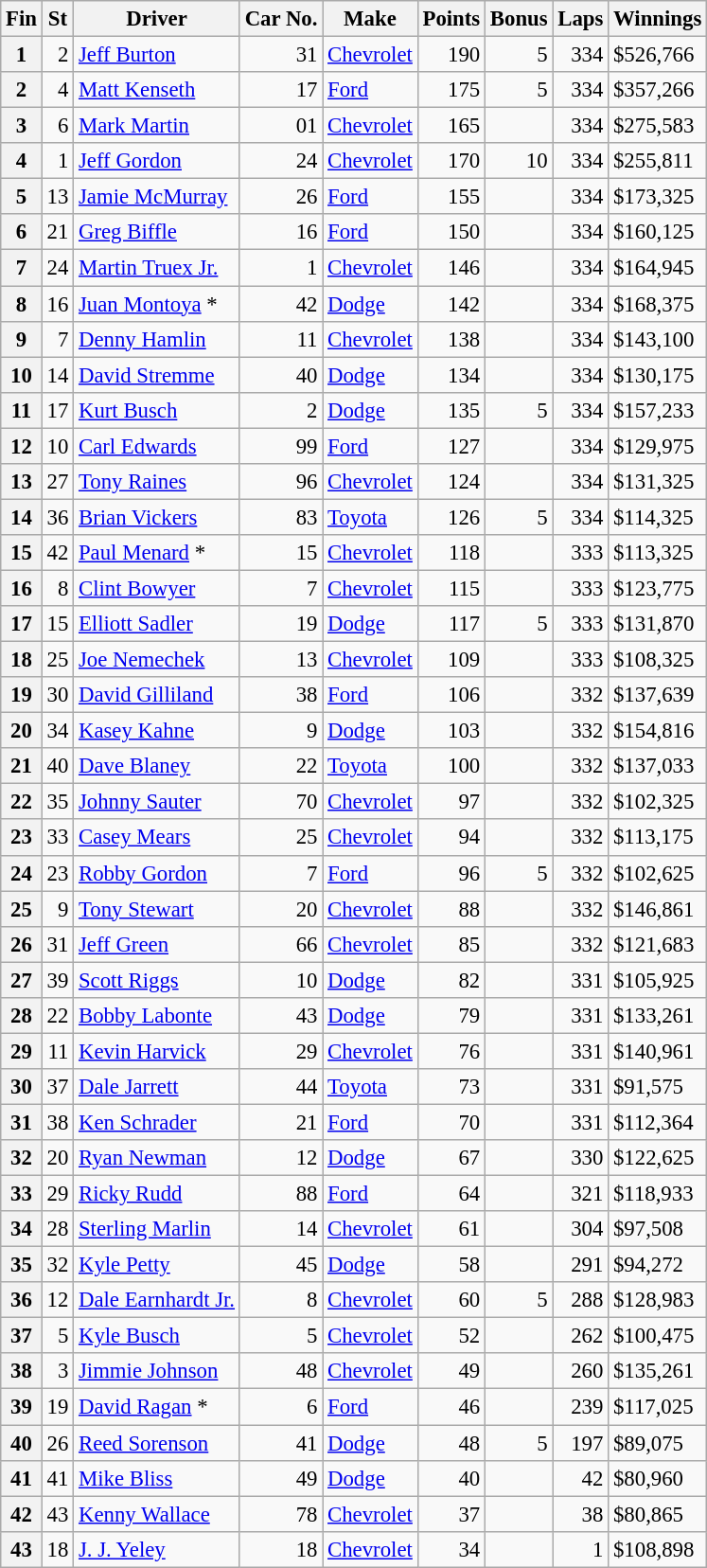<table class="wikitable" style="font-size: 95%;" cellspacing="0" cellpadding="0" border="0">
<tr>
<th>Fin</th>
<th>St</th>
<th>Driver</th>
<th>Car No.</th>
<th>Make</th>
<th>Points</th>
<th>Bonus</th>
<th>Laps</th>
<th>Winnings</th>
</tr>
<tr>
<th>1</th>
<td align="right">2</td>
<td><a href='#'>Jeff Burton</a></td>
<td align="right">31</td>
<td><a href='#'>Chevrolet</a></td>
<td align="right">190</td>
<td align="right">5</td>
<td align="right">334</td>
<td>$526,766</td>
</tr>
<tr>
<th>2</th>
<td align="right">4</td>
<td><a href='#'>Matt Kenseth</a></td>
<td align="right">17</td>
<td><a href='#'>Ford</a></td>
<td align="right">175</td>
<td align="right">5</td>
<td align="right">334</td>
<td>$357,266</td>
</tr>
<tr>
<th>3</th>
<td align="right">6</td>
<td><a href='#'>Mark Martin</a></td>
<td align="right">01</td>
<td><a href='#'>Chevrolet</a></td>
<td align="right">165</td>
<td></td>
<td align="right">334</td>
<td>$275,583</td>
</tr>
<tr>
<th>4</th>
<td align="right">1</td>
<td><a href='#'>Jeff Gordon</a></td>
<td align="right">24</td>
<td><a href='#'>Chevrolet</a></td>
<td align="right">170</td>
<td align="right">10</td>
<td align="right">334</td>
<td>$255,811</td>
</tr>
<tr>
<th>5</th>
<td align="right">13</td>
<td><a href='#'>Jamie McMurray</a></td>
<td align="right">26</td>
<td><a href='#'>Ford</a></td>
<td align="right">155</td>
<td></td>
<td align="right">334</td>
<td>$173,325</td>
</tr>
<tr>
<th>6</th>
<td align="right">21</td>
<td><a href='#'>Greg Biffle</a></td>
<td align="right">16</td>
<td><a href='#'>Ford</a></td>
<td align="right">150</td>
<td></td>
<td align="right">334</td>
<td>$160,125</td>
</tr>
<tr>
<th>7</th>
<td align="right">24</td>
<td><a href='#'>Martin Truex Jr.</a></td>
<td align="right">1</td>
<td><a href='#'>Chevrolet</a></td>
<td align="right">146</td>
<td></td>
<td align="right">334</td>
<td>$164,945</td>
</tr>
<tr>
<th>8</th>
<td align="right">16</td>
<td><a href='#'>Juan Montoya</a> *</td>
<td align="right">42</td>
<td><a href='#'>Dodge</a></td>
<td align="right">142</td>
<td></td>
<td align="right">334</td>
<td>$168,375</td>
</tr>
<tr>
<th>9</th>
<td align="right">7</td>
<td><a href='#'>Denny Hamlin</a></td>
<td align="right">11</td>
<td><a href='#'>Chevrolet</a></td>
<td align="right">138</td>
<td></td>
<td align="right">334</td>
<td>$143,100</td>
</tr>
<tr>
<th>10</th>
<td align="right">14</td>
<td><a href='#'>David Stremme</a></td>
<td align="right">40</td>
<td><a href='#'>Dodge</a></td>
<td align="right">134</td>
<td></td>
<td align="right">334</td>
<td>$130,175</td>
</tr>
<tr>
<th>11</th>
<td align="right">17</td>
<td><a href='#'>Kurt Busch</a></td>
<td align="right">2</td>
<td><a href='#'>Dodge</a></td>
<td align="right">135</td>
<td align="right">5</td>
<td align="right">334</td>
<td>$157,233</td>
</tr>
<tr>
<th>12</th>
<td align="right">10</td>
<td><a href='#'>Carl Edwards</a></td>
<td align="right">99</td>
<td><a href='#'>Ford</a></td>
<td align="right">127</td>
<td></td>
<td align="right">334</td>
<td>$129,975</td>
</tr>
<tr>
<th>13</th>
<td align="right">27</td>
<td><a href='#'>Tony Raines</a></td>
<td align="right">96</td>
<td><a href='#'>Chevrolet</a></td>
<td align="right">124</td>
<td></td>
<td align="right">334</td>
<td>$131,325</td>
</tr>
<tr>
<th>14</th>
<td align="right">36</td>
<td><a href='#'>Brian Vickers</a></td>
<td align="right">83</td>
<td><a href='#'>Toyota</a></td>
<td align="right">126</td>
<td align="right">5</td>
<td align="right">334</td>
<td>$114,325</td>
</tr>
<tr>
<th>15</th>
<td align="right">42</td>
<td><a href='#'>Paul Menard</a> *</td>
<td align="right">15</td>
<td><a href='#'>Chevrolet</a></td>
<td align="right">118</td>
<td></td>
<td align="right">333</td>
<td>$113,325</td>
</tr>
<tr>
<th>16</th>
<td align="right">8</td>
<td><a href='#'>Clint Bowyer</a></td>
<td align="right">7</td>
<td><a href='#'>Chevrolet</a></td>
<td align="right">115</td>
<td></td>
<td align="right">333</td>
<td>$123,775</td>
</tr>
<tr>
<th>17</th>
<td align="right">15</td>
<td><a href='#'>Elliott Sadler</a></td>
<td align="right">19</td>
<td><a href='#'>Dodge</a></td>
<td align="right">117</td>
<td align="right">5</td>
<td align="right">333</td>
<td>$131,870</td>
</tr>
<tr>
<th>18</th>
<td align="right">25</td>
<td><a href='#'>Joe Nemechek</a></td>
<td align="right">13</td>
<td><a href='#'>Chevrolet</a></td>
<td align="right">109</td>
<td></td>
<td align="right">333</td>
<td>$108,325</td>
</tr>
<tr>
<th>19</th>
<td align="right">30</td>
<td><a href='#'>David Gilliland</a></td>
<td align="right">38</td>
<td><a href='#'>Ford</a></td>
<td align="right">106</td>
<td></td>
<td align="right">332</td>
<td>$137,639</td>
</tr>
<tr>
<th>20</th>
<td align="right">34</td>
<td><a href='#'>Kasey Kahne</a></td>
<td align="right">9</td>
<td><a href='#'>Dodge</a></td>
<td align="right">103</td>
<td></td>
<td align="right">332</td>
<td>$154,816</td>
</tr>
<tr>
<th>21</th>
<td align="right">40</td>
<td><a href='#'>Dave Blaney</a></td>
<td align="right">22</td>
<td><a href='#'>Toyota</a></td>
<td align="right">100</td>
<td></td>
<td align="right">332</td>
<td>$137,033</td>
</tr>
<tr>
<th>22</th>
<td align="right">35</td>
<td><a href='#'>Johnny Sauter</a></td>
<td align="right">70</td>
<td><a href='#'>Chevrolet</a></td>
<td align="right">97</td>
<td></td>
<td align="right">332</td>
<td>$102,325</td>
</tr>
<tr>
<th>23</th>
<td align="right">33</td>
<td><a href='#'>Casey Mears</a></td>
<td align="right">25</td>
<td><a href='#'>Chevrolet</a></td>
<td align="right">94</td>
<td></td>
<td align="right">332</td>
<td>$113,175</td>
</tr>
<tr>
<th>24</th>
<td align="right">23</td>
<td><a href='#'>Robby Gordon</a></td>
<td align="right">7</td>
<td><a href='#'>Ford</a></td>
<td align="right">96</td>
<td align="right">5</td>
<td align="right">332</td>
<td>$102,625</td>
</tr>
<tr>
<th>25</th>
<td align="right">9</td>
<td><a href='#'>Tony Stewart</a></td>
<td align="right">20</td>
<td><a href='#'>Chevrolet</a></td>
<td align="right">88</td>
<td></td>
<td align="right">332</td>
<td>$146,861</td>
</tr>
<tr>
<th>26</th>
<td align="right">31</td>
<td><a href='#'>Jeff Green</a></td>
<td align="right">66</td>
<td><a href='#'>Chevrolet</a></td>
<td align="right">85</td>
<td></td>
<td align="right">332</td>
<td>$121,683</td>
</tr>
<tr>
<th>27</th>
<td align="right">39</td>
<td><a href='#'>Scott Riggs</a></td>
<td align="right">10</td>
<td><a href='#'>Dodge</a></td>
<td align="right">82</td>
<td></td>
<td align="right">331</td>
<td>$105,925</td>
</tr>
<tr>
<th>28</th>
<td align="right">22</td>
<td><a href='#'>Bobby Labonte</a></td>
<td align="right">43</td>
<td><a href='#'>Dodge</a></td>
<td align="right">79</td>
<td></td>
<td align="right">331</td>
<td>$133,261</td>
</tr>
<tr>
<th>29</th>
<td align="right">11</td>
<td><a href='#'>Kevin Harvick</a></td>
<td align="right">29</td>
<td><a href='#'>Chevrolet</a></td>
<td align="right">76</td>
<td></td>
<td align="right">331</td>
<td>$140,961</td>
</tr>
<tr>
<th>30</th>
<td align="right">37</td>
<td><a href='#'>Dale Jarrett</a></td>
<td align="right">44</td>
<td><a href='#'>Toyota</a></td>
<td align="right">73</td>
<td></td>
<td align="right">331</td>
<td>$91,575</td>
</tr>
<tr>
<th>31</th>
<td align="right">38</td>
<td><a href='#'>Ken Schrader</a></td>
<td align="right">21</td>
<td><a href='#'>Ford</a></td>
<td align="right">70</td>
<td></td>
<td align="right">331</td>
<td>$112,364</td>
</tr>
<tr>
<th>32</th>
<td align="right">20</td>
<td><a href='#'>Ryan Newman</a></td>
<td align="right">12</td>
<td><a href='#'>Dodge</a></td>
<td align="right">67</td>
<td></td>
<td align="right">330</td>
<td>$122,625</td>
</tr>
<tr>
<th>33</th>
<td align="right">29</td>
<td><a href='#'>Ricky Rudd</a></td>
<td align="right">88</td>
<td><a href='#'>Ford</a></td>
<td align="right">64</td>
<td></td>
<td align="right">321</td>
<td>$118,933</td>
</tr>
<tr>
<th>34</th>
<td align="right">28</td>
<td><a href='#'>Sterling Marlin</a></td>
<td align="right">14</td>
<td><a href='#'>Chevrolet</a></td>
<td align="right">61</td>
<td></td>
<td align="right">304</td>
<td>$97,508</td>
</tr>
<tr>
<th>35</th>
<td align="right">32</td>
<td><a href='#'>Kyle Petty</a></td>
<td align="right">45</td>
<td><a href='#'>Dodge</a></td>
<td align="right">58</td>
<td></td>
<td align="right">291</td>
<td>$94,272</td>
</tr>
<tr>
<th>36</th>
<td align="right">12</td>
<td><a href='#'>Dale Earnhardt Jr.</a></td>
<td align="right">8</td>
<td><a href='#'>Chevrolet</a></td>
<td align="right">60</td>
<td align="right">5</td>
<td align="right">288</td>
<td>$128,983</td>
</tr>
<tr>
<th>37</th>
<td align="right">5</td>
<td><a href='#'>Kyle Busch</a></td>
<td align="right">5</td>
<td><a href='#'>Chevrolet</a></td>
<td align="right">52</td>
<td></td>
<td align="right">262</td>
<td>$100,475</td>
</tr>
<tr>
<th>38</th>
<td align="right">3</td>
<td><a href='#'>Jimmie Johnson</a></td>
<td align="right">48</td>
<td><a href='#'>Chevrolet</a></td>
<td align="right">49</td>
<td></td>
<td align="right">260</td>
<td>$135,261</td>
</tr>
<tr>
<th>39</th>
<td align="right">19</td>
<td><a href='#'>David Ragan</a> *</td>
<td align="right">6</td>
<td><a href='#'>Ford</a></td>
<td align="right">46</td>
<td></td>
<td align="right">239</td>
<td>$117,025</td>
</tr>
<tr>
<th>40</th>
<td align="right">26</td>
<td><a href='#'>Reed Sorenson</a></td>
<td align="right">41</td>
<td><a href='#'>Dodge</a></td>
<td align="right">48</td>
<td align="right">5</td>
<td align="right">197</td>
<td>$89,075</td>
</tr>
<tr>
<th>41</th>
<td align="right">41</td>
<td><a href='#'>Mike Bliss</a></td>
<td align="right">49</td>
<td><a href='#'>Dodge</a></td>
<td align="right">40</td>
<td></td>
<td align="right">42</td>
<td>$80,960</td>
</tr>
<tr>
<th>42</th>
<td align="right">43</td>
<td><a href='#'>Kenny Wallace</a></td>
<td align="right">78</td>
<td><a href='#'>Chevrolet</a></td>
<td align="right">37</td>
<td></td>
<td align="right">38</td>
<td>$80,865</td>
</tr>
<tr>
<th>43</th>
<td align="right">18</td>
<td><a href='#'>J. J. Yeley</a></td>
<td align="right">18</td>
<td><a href='#'>Chevrolet</a></td>
<td align="right">34</td>
<td></td>
<td align="right">1</td>
<td>$108,898</td>
</tr>
</table>
